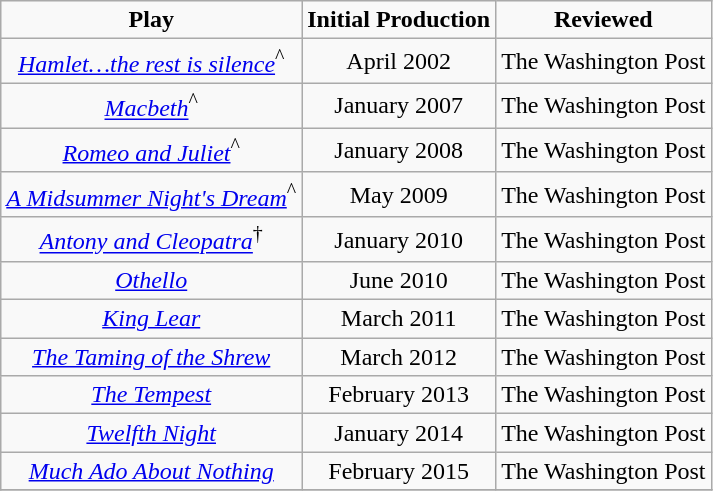<table class="wikitable"  border="1" style="text-align:center;">
<tr>
<td><strong>Play</strong></td>
<td><strong>Initial Production</strong></td>
<td><strong>Reviewed</strong></td>
</tr>
<tr>
<td><em><a href='#'>Hamlet…the rest is silence</a></em><sup>^</sup></td>
<td>April 2002</td>
<td>The Washington Post</td>
</tr>
<tr>
<td><em><a href='#'>Macbeth</a></em><sup>^</sup></td>
<td>January 2007</td>
<td>The Washington Post</td>
</tr>
<tr>
<td><em><a href='#'>Romeo and Juliet</a></em><sup>^</sup></td>
<td>January 2008</td>
<td>The Washington Post</td>
</tr>
<tr>
<td><em><a href='#'>A Midsummer Night's Dream</a></em><sup>^</sup></td>
<td>May 2009</td>
<td>The Washington Post</td>
</tr>
<tr>
<td><em><a href='#'>Antony and Cleopatra</a></em><sup>†</sup></td>
<td>January 2010</td>
<td>The Washington Post</td>
</tr>
<tr>
<td><em><a href='#'>Othello</a></em></td>
<td>June 2010</td>
<td>The Washington Post</td>
</tr>
<tr>
<td><em><a href='#'>King Lear</a></em></td>
<td>March 2011</td>
<td>The Washington Post</td>
</tr>
<tr>
<td><em><a href='#'>The Taming of the Shrew</a></em></td>
<td>March 2012</td>
<td>The Washington Post</td>
</tr>
<tr>
<td><em><a href='#'>The Tempest</a></em></td>
<td>February 2013</td>
<td>The Washington Post</td>
</tr>
<tr>
<td><em><a href='#'>Twelfth Night</a></em></td>
<td>January 2014</td>
<td>The Washington Post</td>
</tr>
<tr>
<td><em><a href='#'>Much Ado About Nothing</a></em></td>
<td>February 2015</td>
<td>The Washington Post</td>
</tr>
<tr>
</tr>
</table>
